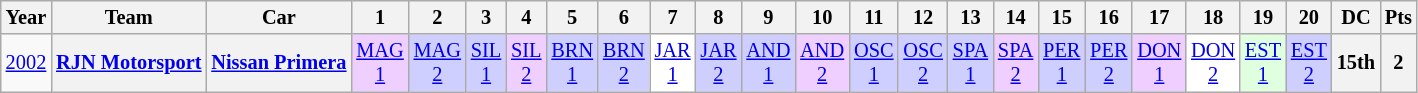<table class="wikitable" style="text-align:center; font-size:85%">
<tr>
<th>Year</th>
<th>Team</th>
<th>Car</th>
<th>1</th>
<th>2</th>
<th>3</th>
<th>4</th>
<th>5</th>
<th>6</th>
<th>7</th>
<th>8</th>
<th>9</th>
<th>10</th>
<th>11</th>
<th>12</th>
<th>13</th>
<th>14</th>
<th>15</th>
<th>16</th>
<th>17</th>
<th>18</th>
<th>19</th>
<th>20</th>
<th>DC</th>
<th>Pts</th>
</tr>
<tr>
<td><a href='#'>2002</a></td>
<th nowrap><a href='#'>RJN Motorsport</a></th>
<th nowrap><a href='#'>Nissan Primera</a></th>
<td style="background:#EFCFFF;"><a href='#'>MAG<br>1</a><br></td>
<td style="background:#CFCFFF;"><a href='#'>MAG<br>2</a><br></td>
<td style="background:#CFCFFF;"><a href='#'>SIL<br>1</a><br></td>
<td style="background:#EFCFFF;"><a href='#'>SIL<br>2</a><br></td>
<td style="background:#CFCFFF;"><a href='#'>BRN<br>1</a><br></td>
<td style="background:#CFCFFF;"><a href='#'>BRN<br>2</a><br></td>
<td style="background:#FFFFFF;"><a href='#'>JAR<br>1</a><br></td>
<td style="background:#CFCFFF;"><a href='#'>JAR<br>2</a><br></td>
<td style="background:#CFCFFF;"><a href='#'>AND<br>1</a><br></td>
<td style="background:#EFCFFF;"><a href='#'>AND<br>2</a><br></td>
<td style="background:#CFCFFF;"><a href='#'>OSC<br>1</a><br></td>
<td style="background:#CFCFFF;"><a href='#'>OSC<br>2</a><br></td>
<td style="background:#CFCFFF;"><a href='#'>SPA<br>1</a><br></td>
<td style="background:#EFCFFF;"><a href='#'>SPA<br>2</a><br></td>
<td style="background:#CFCFFF;"><a href='#'>PER<br>1</a><br></td>
<td style="background:#CFCFFF;"><a href='#'>PER<br>2</a><br></td>
<td style="background:#EFCFFF;"><a href='#'>DON<br>1</a><br></td>
<td style="background:#FFFFFF;"><a href='#'>DON<br>2</a><br></td>
<td style="background:#DFFFDF;"><a href='#'>EST<br>1</a><br></td>
<td style="background:#CFCFFF;"><a href='#'>EST<br>2</a><br></td>
<th>15th</th>
<th>2</th>
</tr>
</table>
